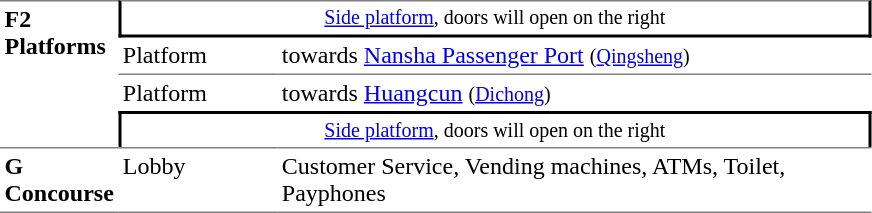<table table border=0 cellspacing=0 cellpadding=3>
<tr>
<td style="border-top:solid 1px gray;" rowspan=4 valign=top><strong>F2<br>Platforms</strong></td>
<td style="border-right:solid 2px black;border-left:solid 2px black;border-bottom:solid 2px black;border-top:solid 1px gray;font-size:smaller;text-align:center;" colspan=2><a href='#'>Side platform</a>, doors will open on the right</td>
</tr>
<tr>
<td style="border-bottom:solid 1px gray;" width=100>Platform </td>
<td style="border-bottom:solid 1px gray;" width=390>  towards <a href='#'>Nansha Passenger Port</a> <small>(<a href='#'>Qingsheng</a>)</small></td>
</tr>
<tr>
<td>Platform </td>
<td>  towards <a href='#'>Huangcun</a> <small>(<a href='#'>Dichong</a>)</small> </td>
</tr>
<tr>
<td style="border-top:solid 2px black;border-right:solid 2px black;border-left:solid 2px black;font-size:smaller;text-align:center;" colspan=2><a href='#'>Side platform</a>, doors will open on the right</td>
</tr>
<tr>
<td style="border-bottom:solid 1px gray; border-top:solid 1px gray;" valign=top width=50><strong>G<br>Concourse</strong></td>
<td style="border-bottom:solid 1px gray; border-top:solid 1px gray;" valign=top width=100>Lobby</td>
<td style="border-bottom:solid 1px gray; border-top:solid 1px gray;" valign=top width=390>Customer Service, Vending machines, ATMs, Toilet, Payphones</td>
</tr>
</table>
